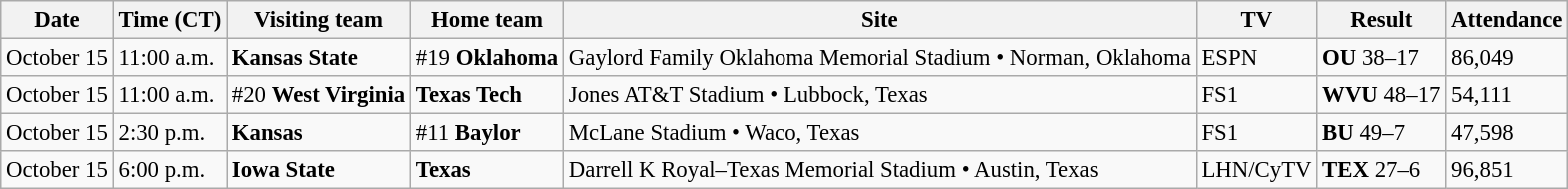<table class="wikitable" style="font-size:95%;">
<tr>
<th>Date</th>
<th>Time (CT)</th>
<th>Visiting team</th>
<th>Home team</th>
<th>Site</th>
<th>TV</th>
<th>Result</th>
<th>Attendance</th>
</tr>
<tr bgcolor=>
<td>October 15</td>
<td>11:00 a.m.</td>
<td><strong>Kansas State</strong></td>
<td>#19 <strong>Oklahoma</strong></td>
<td>Gaylord Family Oklahoma Memorial Stadium • Norman, Oklahoma</td>
<td>ESPN</td>
<td><strong>OU</strong> 38–17</td>
<td>86,049</td>
</tr>
<tr bgcolor=>
<td>October 15</td>
<td>11:00 a.m.</td>
<td>#20 <strong>West Virginia</strong></td>
<td><strong>Texas Tech</strong></td>
<td>Jones AT&T Stadium • Lubbock, Texas</td>
<td>FS1</td>
<td><strong>WVU</strong> 48–17</td>
<td>54,111</td>
</tr>
<tr bgcolor=>
<td>October 15</td>
<td>2:30 p.m.</td>
<td><strong>Kansas</strong></td>
<td>#11 <strong>Baylor</strong></td>
<td>McLane Stadium • Waco, Texas</td>
<td>FS1</td>
<td><strong>BU</strong> 49–7</td>
<td>47,598</td>
</tr>
<tr bgcolor=>
<td>October 15</td>
<td>6:00 p.m.</td>
<td><strong>Iowa State</strong></td>
<td><strong>Texas</strong></td>
<td>Darrell K Royal–Texas Memorial Stadium • Austin, Texas</td>
<td>LHN/CyTV</td>
<td><strong>TEX</strong> 27–6</td>
<td>96,851</td>
</tr>
</table>
